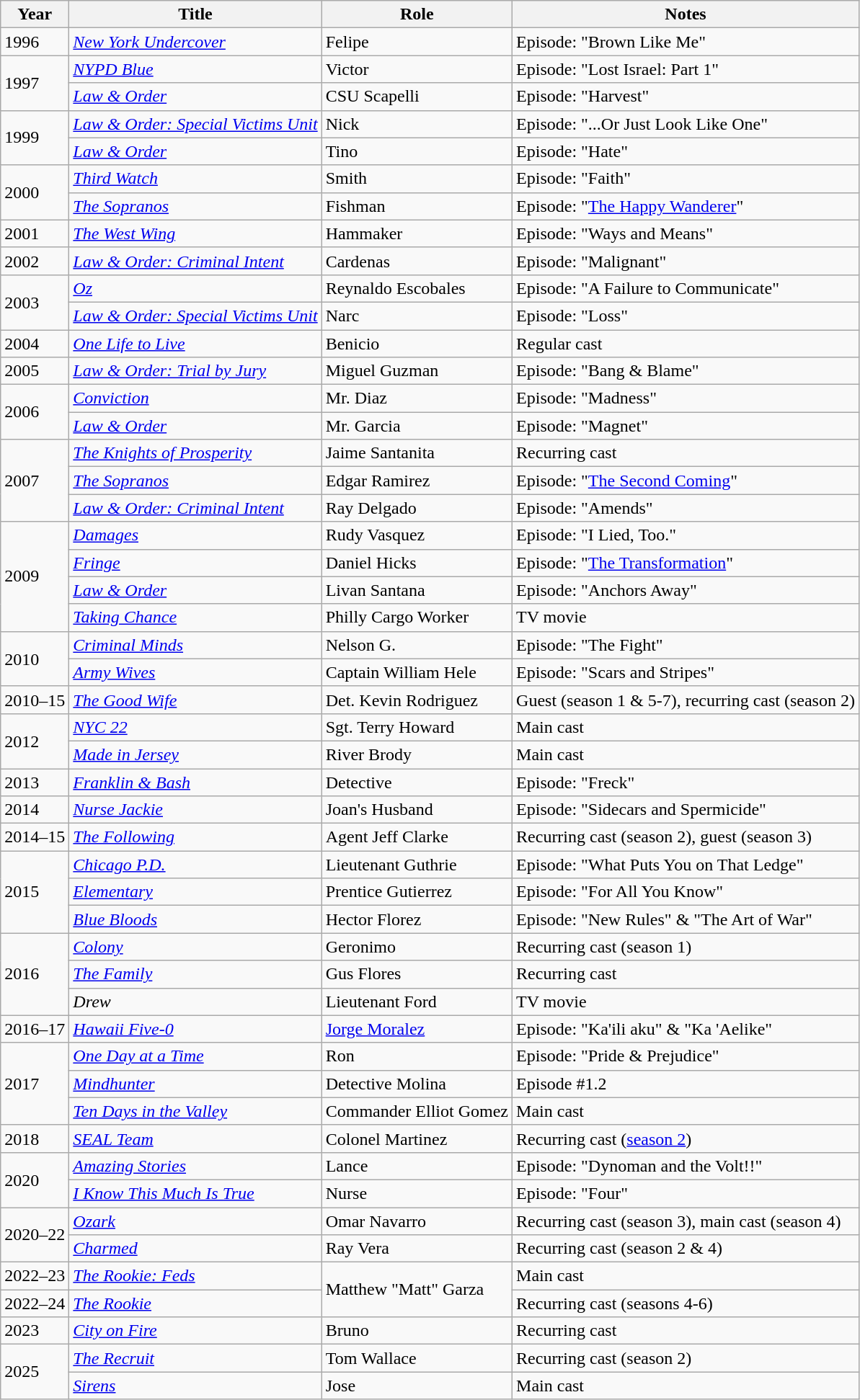<table class="wikitable sortable">
<tr>
<th>Year</th>
<th>Title</th>
<th>Role</th>
<th>Notes</th>
</tr>
<tr>
<td>1996</td>
<td><em><a href='#'>New York Undercover</a></em></td>
<td>Felipe</td>
<td>Episode: "Brown Like Me"</td>
</tr>
<tr>
<td rowspan=2>1997</td>
<td><em><a href='#'>NYPD Blue</a></em></td>
<td>Victor</td>
<td>Episode: "Lost Israel: Part 1"</td>
</tr>
<tr>
<td><em><a href='#'>Law & Order</a></em></td>
<td>CSU Scapelli</td>
<td>Episode: "Harvest"</td>
</tr>
<tr>
<td rowspan=2>1999</td>
<td><em><a href='#'>Law & Order: Special Victims Unit</a></em></td>
<td>Nick</td>
<td>Episode: "...Or Just Look Like One"</td>
</tr>
<tr>
<td><em><a href='#'>Law & Order</a></em></td>
<td>Tino</td>
<td>Episode: "Hate"</td>
</tr>
<tr>
<td rowspan=2>2000</td>
<td><em><a href='#'>Third Watch</a></em></td>
<td>Smith</td>
<td>Episode: "Faith"</td>
</tr>
<tr>
<td><em><a href='#'>The Sopranos</a></em></td>
<td>Fishman</td>
<td>Episode: "<a href='#'>The Happy Wanderer</a>"</td>
</tr>
<tr>
<td>2001</td>
<td><em><a href='#'>The West Wing</a></em></td>
<td>Hammaker</td>
<td>Episode: "Ways and Means"</td>
</tr>
<tr>
<td>2002</td>
<td><em><a href='#'>Law & Order: Criminal Intent</a></em></td>
<td>Cardenas</td>
<td>Episode: "Malignant"</td>
</tr>
<tr>
<td rowspan=2>2003</td>
<td><em><a href='#'>Oz</a></em></td>
<td>Reynaldo Escobales</td>
<td>Episode: "A Failure to Communicate"</td>
</tr>
<tr>
<td><em><a href='#'>Law & Order: Special Victims Unit</a></em></td>
<td>Narc</td>
<td>Episode: "Loss"</td>
</tr>
<tr>
<td>2004</td>
<td><em><a href='#'>One Life to Live</a></em></td>
<td>Benicio</td>
<td>Regular cast</td>
</tr>
<tr>
<td>2005</td>
<td><em><a href='#'>Law & Order: Trial by Jury</a></em></td>
<td>Miguel Guzman</td>
<td>Episode: "Bang & Blame"</td>
</tr>
<tr>
<td rowspan=2>2006</td>
<td><em><a href='#'>Conviction</a></em></td>
<td>Mr. Diaz</td>
<td>Episode: "Madness"</td>
</tr>
<tr>
<td><em><a href='#'>Law & Order</a></em></td>
<td>Mr. Garcia</td>
<td>Episode: "Magnet"</td>
</tr>
<tr>
<td rowspan=3>2007</td>
<td><em><a href='#'>The Knights of Prosperity</a></em></td>
<td>Jaime Santanita</td>
<td>Recurring cast</td>
</tr>
<tr>
<td><em><a href='#'>The Sopranos</a></em></td>
<td>Edgar Ramirez</td>
<td>Episode: "<a href='#'>The Second Coming</a>"</td>
</tr>
<tr>
<td><em><a href='#'>Law & Order: Criminal Intent</a></em></td>
<td>Ray Delgado</td>
<td>Episode: "Amends"</td>
</tr>
<tr>
<td rowspan=4>2009</td>
<td><em><a href='#'>Damages</a></em></td>
<td>Rudy Vasquez</td>
<td>Episode: "I Lied, Too."</td>
</tr>
<tr>
<td><em><a href='#'>Fringe</a></em></td>
<td>Daniel Hicks</td>
<td>Episode: "<a href='#'>The Transformation</a>"</td>
</tr>
<tr>
<td><em><a href='#'>Law & Order</a></em></td>
<td>Livan Santana</td>
<td>Episode: "Anchors Away"</td>
</tr>
<tr>
<td><em><a href='#'>Taking Chance</a></em></td>
<td>Philly Cargo Worker</td>
<td>TV movie</td>
</tr>
<tr>
<td rowspan=2>2010</td>
<td><em><a href='#'>Criminal Minds</a></em></td>
<td>Nelson G.</td>
<td>Episode: "The Fight"</td>
</tr>
<tr>
<td><em><a href='#'>Army Wives</a></em></td>
<td>Captain William Hele</td>
<td>Episode: "Scars and Stripes"</td>
</tr>
<tr>
<td>2010–15</td>
<td><em><a href='#'>The Good Wife</a></em></td>
<td>Det. Kevin Rodriguez</td>
<td>Guest (season 1 & 5-7), recurring cast (season 2)</td>
</tr>
<tr>
<td rowspan=2>2012</td>
<td><em><a href='#'>NYC 22</a></em></td>
<td>Sgt. Terry Howard</td>
<td>Main cast</td>
</tr>
<tr>
<td><em><a href='#'>Made in Jersey</a></em></td>
<td>River Brody</td>
<td>Main cast</td>
</tr>
<tr>
<td>2013</td>
<td><em><a href='#'>Franklin & Bash</a></em></td>
<td>Detective</td>
<td>Episode: "Freck"</td>
</tr>
<tr>
<td>2014</td>
<td><em><a href='#'>Nurse Jackie</a></em></td>
<td>Joan's Husband</td>
<td>Episode: "Sidecars and Spermicide"</td>
</tr>
<tr>
<td>2014–15</td>
<td><em><a href='#'>The Following</a></em></td>
<td>Agent Jeff Clarke</td>
<td>Recurring cast (season 2), guest (season 3)</td>
</tr>
<tr>
<td rowspan=3>2015</td>
<td><em><a href='#'>Chicago P.D.</a></em></td>
<td>Lieutenant Guthrie</td>
<td>Episode: "What Puts You on That Ledge"</td>
</tr>
<tr>
<td><em><a href='#'>Elementary</a></em></td>
<td>Prentice Gutierrez</td>
<td>Episode: "For All You Know"</td>
</tr>
<tr>
<td><em><a href='#'>Blue Bloods</a></em></td>
<td>Hector Florez</td>
<td>Episode: "New Rules" & "The Art of War"</td>
</tr>
<tr>
<td rowspan=3>2016</td>
<td><em><a href='#'>Colony</a></em></td>
<td>Geronimo</td>
<td>Recurring cast (season 1)</td>
</tr>
<tr>
<td><em><a href='#'>The Family</a></em></td>
<td>Gus Flores</td>
<td>Recurring cast</td>
</tr>
<tr>
<td><em>Drew</em></td>
<td>Lieutenant Ford</td>
<td>TV movie</td>
</tr>
<tr>
<td>2016–17</td>
<td><em><a href='#'>Hawaii Five-0</a></em></td>
<td><a href='#'>Jorge Moralez</a></td>
<td>Episode: "Ka'ili aku" & "Ka 'Aelike"</td>
</tr>
<tr>
<td rowspan=3>2017</td>
<td><em><a href='#'>One Day at a Time</a></em></td>
<td>Ron</td>
<td>Episode: "Pride & Prejudice"</td>
</tr>
<tr>
<td><em><a href='#'>Mindhunter</a></em></td>
<td>Detective Molina</td>
<td>Episode #1.2</td>
</tr>
<tr>
<td><em><a href='#'>Ten Days in the Valley</a></em></td>
<td>Commander Elliot Gomez</td>
<td>Main cast</td>
</tr>
<tr>
<td>2018</td>
<td><em><a href='#'>SEAL Team</a></em></td>
<td>Colonel Martinez</td>
<td>Recurring cast (<a href='#'>season 2</a>)</td>
</tr>
<tr>
<td rowspan=2>2020</td>
<td><em><a href='#'>Amazing Stories</a></em></td>
<td>Lance</td>
<td>Episode: "Dynoman and the Volt!!"</td>
</tr>
<tr>
<td><em><a href='#'>I Know This Much Is True</a></em></td>
<td>Nurse</td>
<td>Episode: "Four"</td>
</tr>
<tr>
<td rowspan=2>2020–22</td>
<td><em><a href='#'>Ozark</a></em></td>
<td>Omar Navarro</td>
<td>Recurring cast (season 3), main cast (season 4)</td>
</tr>
<tr>
<td><em><a href='#'>Charmed</a></em></td>
<td>Ray Vera</td>
<td>Recurring cast (season 2 & 4)</td>
</tr>
<tr>
<td>2022–23</td>
<td><em><a href='#'>The Rookie: Feds</a></em></td>
<td rowspan="2">Matthew "Matt" Garza</td>
<td>Main cast</td>
</tr>
<tr>
<td>2022–24</td>
<td><em><a href='#'>The Rookie</a></em></td>
<td>Recurring cast (seasons 4-6)</td>
</tr>
<tr>
<td>2023</td>
<td><em><a href='#'>City on Fire</a></em></td>
<td>Bruno</td>
<td>Recurring cast</td>
</tr>
<tr>
<td rowspan=2>2025</td>
<td><em><a href='#'>The Recruit</a></em></td>
<td>Tom Wallace</td>
<td>Recurring cast (season 2)</td>
</tr>
<tr>
<td><em><a href='#'>Sirens</a></em></td>
<td>Jose</td>
<td>Main cast</td>
</tr>
</table>
